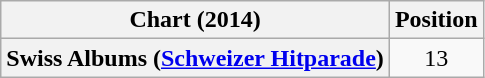<table class="wikitable plainrowheaders" style="text-align:center">
<tr>
<th scope="col">Chart (2014)</th>
<th scope="col">Position</th>
</tr>
<tr>
<th scope="row">Swiss Albums (<a href='#'>Schweizer Hitparade</a>)</th>
<td>13</td>
</tr>
</table>
